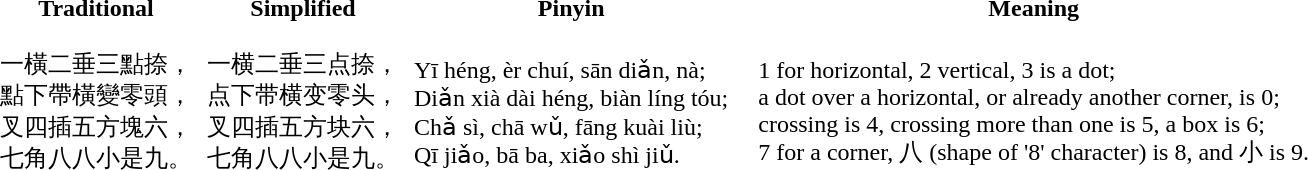<table border="0" cellspacing="0" cellpadding="0" style="margin:0.5em;margin-left:2em">
<tr>
<th>Traditional</th>
<td rowspan="2" width="10"> </td>
<th>Simplified</th>
<td rowspan="2" width="10"> </td>
<th>Pinyin</th>
<td rowspan="2" width="20"> </td>
<th>Meaning</th>
</tr>
<tr>
<td><br>一橫二垂三點捺，<br>
點下帶橫變零頭，<br>
叉四插五方塊六，<br>
七角八八小是九。</td>
<td><br>一横二垂三点捺，<br>
点下带横变零头，<br>
叉四插五方块六，<br>
七角八八小是九。</td>
<td><br>Yī héng, èr chuí, sān diǎn, nà;<br>
Diǎn xià dài héng, biàn líng tóu;<br>
Chǎ sì, chā wǔ, fāng kuài liù;<br>
Qī jiǎo, bā ba, xiǎo shì jiǔ.</td>
<td><br>1 for horizontal, 2 vertical, 3 is a dot;<br>
a dot over a horizontal, or already another corner, is 0;<br>
crossing is 4, crossing more than one is 5, a box is 6;<br>
7 for a corner, 八 (shape of '8' character) is 8, and 小 is 9.</td>
</tr>
</table>
